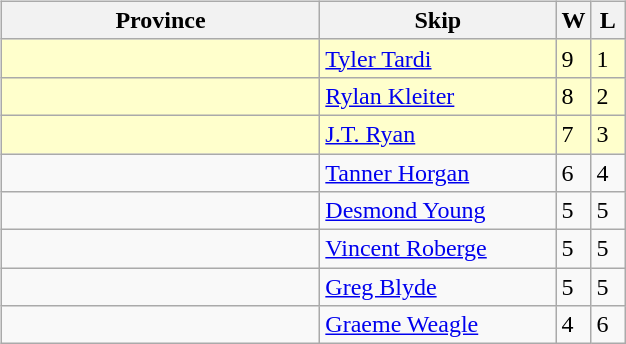<table>
<tr>
<td style="width:10%; vertical-align:top;"><br><table class="wikitable">
<tr>
<th width=205>Province</th>
<th width=150>Skip</th>
<th width=15>W</th>
<th width=15>L</th>
</tr>
<tr bgcolor=#ffffcc>
<td></td>
<td><a href='#'>Tyler Tardi</a></td>
<td>9</td>
<td>1</td>
</tr>
<tr bgcolor=#ffffcc>
<td></td>
<td><a href='#'>Rylan Kleiter</a></td>
<td>8</td>
<td>2</td>
</tr>
<tr bgcolor=#ffffcc>
<td></td>
<td><a href='#'>J.T. Ryan</a></td>
<td>7</td>
<td>3</td>
</tr>
<tr>
<td></td>
<td><a href='#'>Tanner Horgan</a></td>
<td>6</td>
<td>4</td>
</tr>
<tr>
<td></td>
<td><a href='#'>Desmond Young</a></td>
<td>5</td>
<td>5</td>
</tr>
<tr>
<td></td>
<td><a href='#'>Vincent Roberge</a></td>
<td>5</td>
<td>5</td>
</tr>
<tr>
<td></td>
<td><a href='#'>Greg Blyde</a></td>
<td>5</td>
<td>5</td>
</tr>
<tr>
<td></td>
<td><a href='#'>Graeme Weagle</a></td>
<td>4</td>
<td>6</td>
</tr>
</table>
</td>
</tr>
<tr>
</tr>
</table>
